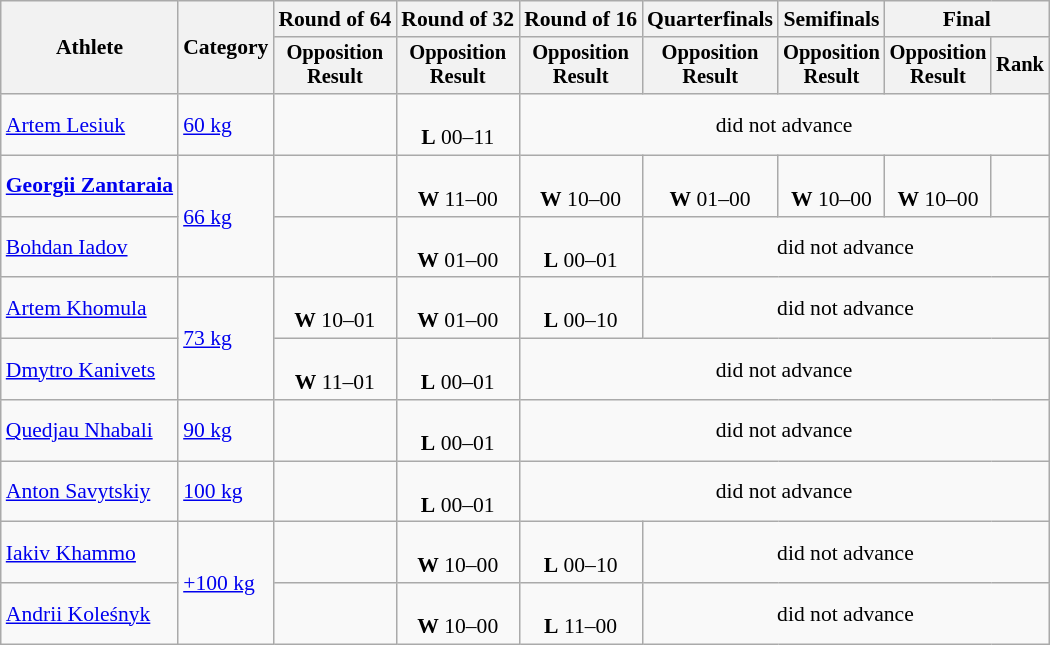<table class="wikitable" style="text-align:center; font-size:90%">
<tr>
<th rowspan=2>Athlete</th>
<th rowspan=2>Category</th>
<th>Round of 64</th>
<th>Round of 32</th>
<th>Round of 16</th>
<th>Quarterfinals</th>
<th>Semifinals</th>
<th colspan=2>Final</th>
</tr>
<tr style="font-size:95%">
<th>Opposition<br>Result</th>
<th>Opposition<br>Result</th>
<th>Opposition<br>Result</th>
<th>Opposition<br>Result</th>
<th>Opposition<br>Result</th>
<th>Opposition<br>Result</th>
<th>Rank</th>
</tr>
<tr>
<td align=left><a href='#'>Artem Lesiuk</a></td>
<td align=left><a href='#'>60 kg</a></td>
<td></td>
<td><br> <strong>L</strong> 00–11</td>
<td colspan=5>did not advance</td>
</tr>
<tr>
<td align=left><strong><a href='#'>Georgii Zantaraia</a></strong></td>
<td align=left rowspan="2"><a href='#'>66 kg</a></td>
<td></td>
<td><br> <strong>W</strong> 11–00</td>
<td><br> <strong>W</strong> 10–00</td>
<td><br> <strong>W</strong> 01–00</td>
<td><br> <strong>W</strong> 10–00</td>
<td><br> <strong>W</strong> 10–00</td>
<td></td>
</tr>
<tr>
<td align=left><a href='#'>Bohdan Iadov</a></td>
<td></td>
<td><br> <strong>W</strong> 01–00</td>
<td><br> <strong>L</strong> 00–01</td>
<td colspan=4>did not advance</td>
</tr>
<tr>
<td align=left><a href='#'>Artem Khomula</a></td>
<td align=left rowspan="2"><a href='#'>73 kg</a></td>
<td><br> <strong>W</strong> 10–01</td>
<td><br> <strong>W</strong> 01–00</td>
<td><br> <strong>L</strong> 00–10</td>
<td colspan=4>did not advance</td>
</tr>
<tr>
<td align=left><a href='#'>Dmytro Kanivets</a></td>
<td><br> <strong>W</strong> 11–01</td>
<td><br> <strong>L</strong> 00–01</td>
<td colspan=5>did not advance</td>
</tr>
<tr>
<td align=left><a href='#'>Quedjau Nhabali</a></td>
<td align=left><a href='#'>90 kg</a></td>
<td></td>
<td><br> <strong>L</strong> 00–01</td>
<td colspan=5>did not advance</td>
</tr>
<tr>
<td align=left><a href='#'>Anton Savytskiy</a></td>
<td align=left><a href='#'>100 kg</a></td>
<td></td>
<td><br> <strong>L</strong> 00–01</td>
<td colspan=5>did not advance</td>
</tr>
<tr>
<td align=left><a href='#'>Iakiv Khammo</a></td>
<td align=left rowspan="2"><a href='#'>+100 kg</a></td>
<td></td>
<td><br> <strong>W</strong> 10–00</td>
<td><br> <strong>L</strong> 00–10</td>
<td colspan=4>did not advance</td>
</tr>
<tr>
<td align=left><a href='#'>Andrii Koleśnyk</a></td>
<td></td>
<td><br> <strong>W</strong> 10–00</td>
<td><br> <strong>L</strong> 11–00</td>
<td colspan=4>did not advance</td>
</tr>
</table>
